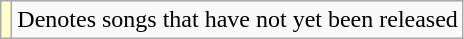<table class="wikitable">
<tr>
<td style="background:#ffc;"></td>
<td>Denotes songs that have not yet been released</td>
</tr>
</table>
